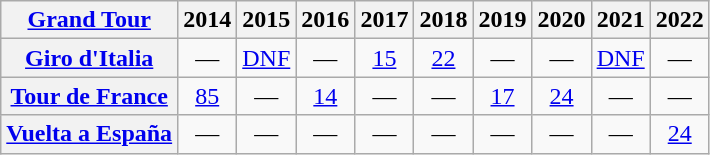<table class="wikitable plainrowheaders">
<tr>
<th scope="col"><a href='#'>Grand Tour</a></th>
<th scope="col">2014</th>
<th scope="col">2015</th>
<th scope="col">2016</th>
<th scope="col">2017</th>
<th scope="col">2018</th>
<th scope="col">2019</th>
<th scope="col">2020</th>
<th scope="col">2021</th>
<th scope="col">2022</th>
</tr>
<tr style="text-align:center;">
<th scope="row"> <a href='#'>Giro d'Italia</a></th>
<td>—</td>
<td><a href='#'>DNF</a></td>
<td>—</td>
<td><a href='#'>15</a></td>
<td><a href='#'>22</a></td>
<td>—</td>
<td>—</td>
<td><a href='#'>DNF</a></td>
<td>—</td>
</tr>
<tr style="text-align:center;">
<th scope="row"> <a href='#'>Tour de France</a></th>
<td><a href='#'>85</a></td>
<td>—</td>
<td><a href='#'>14</a></td>
<td>—</td>
<td>—</td>
<td><a href='#'>17</a></td>
<td><a href='#'>24</a></td>
<td>—</td>
<td>—</td>
</tr>
<tr style="text-align:center;">
<th scope="row"> <a href='#'>Vuelta a España</a></th>
<td>—</td>
<td>—</td>
<td>—</td>
<td>—</td>
<td>—</td>
<td>—</td>
<td>—</td>
<td>—</td>
<td><a href='#'>24</a></td>
</tr>
</table>
